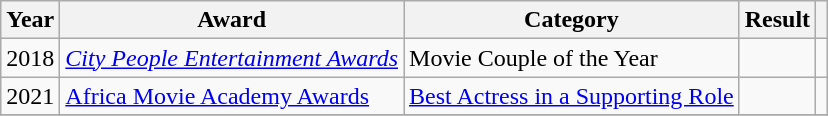<table class="wikitable">
<tr>
<th>Year</th>
<th>Award</th>
<th>Category</th>
<th>Result</th>
<th></th>
</tr>
<tr>
<td>2018</td>
<td><em><a href='#'>City People Entertainment Awards</a></em></td>
<td>Movie Couple of the Year</td>
<td></td>
<td></td>
</tr>
<tr>
<td>2021</td>
<td><a href='#'>Africa Movie Academy Awards</a></td>
<td><a href='#'>Best Actress in a Supporting Role</a></td>
<td></td>
<td></td>
</tr>
<tr>
</tr>
</table>
